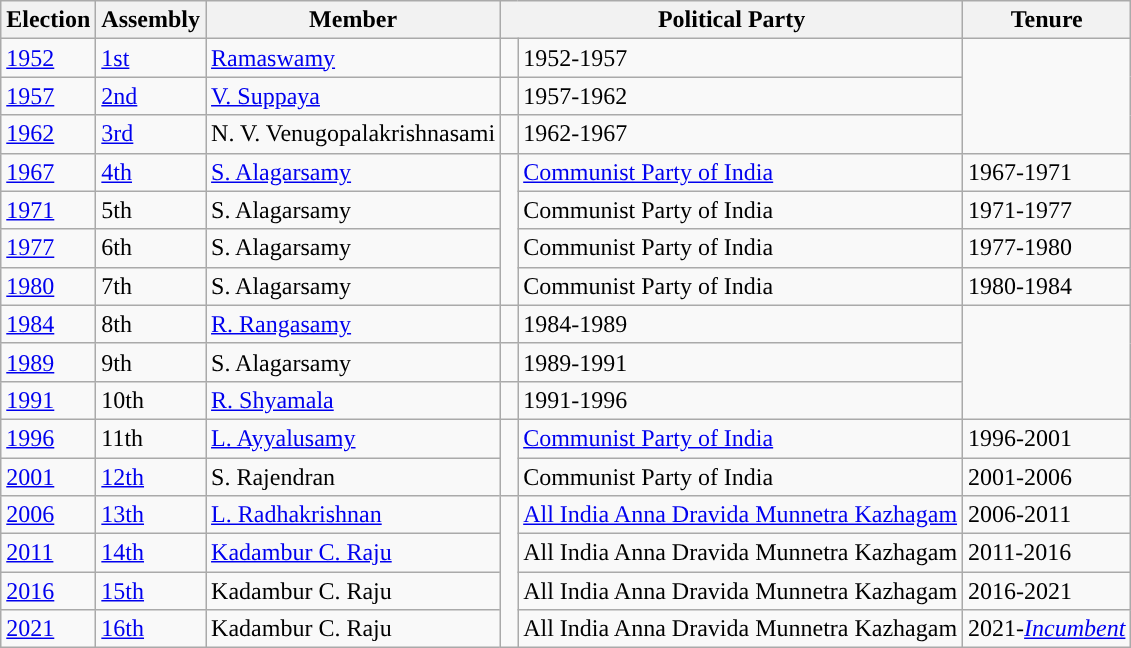<table class="wikitable sortable">
<tr>
<th>Election</th>
<th>Assembly</th>
<th>Member</th>
<th colspan="2">Political Party</th>
<th>Tenure</th>
</tr>
<tr>
<td><a href='#'>1952</a></td>
<td><a href='#'>1st</a></td>
<td><a href='#'>Ramaswamy</a></td>
<td></td>
<td>1952-1957</td>
</tr>
<tr>
<td><a href='#'>1957</a></td>
<td><a href='#'>2nd</a></td>
<td><a href='#'>V. Suppaya</a></td>
<td></td>
<td>1957-1962</td>
</tr>
<tr>
<td><a href='#'>1962</a></td>
<td><a href='#'>3rd</a></td>
<td>N. V. Venugopalakrishnasami</td>
<td></td>
<td>1962-1967</td>
</tr>
<tr>
<td><a href='#'>1967</a></td>
<td><a href='#'>4th</a></td>
<td><a href='#'>S. Alagarsamy</a></td>
<td rowspan="4" width=4px style="background-color: "></td>
<td><a href='#'>Communist Party of India</a></td>
<td>1967-1971</td>
</tr>
<tr>
<td><a href='#'>1971</a></td>
<td>5th</td>
<td>S. Alagarsamy</td>
<td>Communist Party of India</td>
<td>1971-1977</td>
</tr>
<tr>
<td><a href='#'>1977</a></td>
<td>6th</td>
<td>S. Alagarsamy</td>
<td>Communist Party of India</td>
<td>1977-1980</td>
</tr>
<tr>
<td><a href='#'>1980</a></td>
<td>7th</td>
<td>S. Alagarsamy</td>
<td>Communist Party of India</td>
<td>1980-1984</td>
</tr>
<tr>
<td><a href='#'>1984</a></td>
<td>8th</td>
<td><a href='#'>R. Rangasamy</a></td>
<td></td>
<td>1984-1989</td>
</tr>
<tr>
<td><a href='#'>1989</a></td>
<td>9th</td>
<td>S. Alagarsamy</td>
<td></td>
<td>1989-1991</td>
</tr>
<tr>
<td><a href='#'>1991</a></td>
<td>10th</td>
<td><a href='#'>R. Shyamala</a></td>
<td></td>
<td>1991-1996</td>
</tr>
<tr>
<td><a href='#'>1996</a></td>
<td>11th</td>
<td><a href='#'>L. Ayyalusamy</a></td>
<td rowspan="2" width=4px style="background-color: "></td>
<td><a href='#'>Communist Party of India</a></td>
<td>1996-2001</td>
</tr>
<tr>
<td><a href='#'>2001</a></td>
<td><a href='#'>12th</a></td>
<td>S. Rajendran</td>
<td>Communist Party of India</td>
<td>2001-2006</td>
</tr>
<tr>
<td><a href='#'>2006</a></td>
<td><a href='#'>13th</a></td>
<td><a href='#'>L. Radhakrishnan</a></td>
<td rowspan="4" width=4px style="background-color: "></td>
<td><a href='#'>All India Anna Dravida Munnetra Kazhagam</a></td>
<td>2006-2011</td>
</tr>
<tr>
<td><a href='#'>2011</a></td>
<td><a href='#'>14th</a></td>
<td><a href='#'>Kadambur C. Raju</a></td>
<td>All India Anna Dravida Munnetra Kazhagam</td>
<td>2011-2016</td>
</tr>
<tr>
<td><a href='#'>2016</a></td>
<td><a href='#'>15th</a></td>
<td>Kadambur C. Raju</td>
<td>All India Anna Dravida Munnetra Kazhagam</td>
<td>2016-2021</td>
</tr>
<tr>
<td><a href='#'>2021</a></td>
<td><a href='#'>16th</a></td>
<td>Kadambur C. Raju</td>
<td>All India Anna Dravida Munnetra Kazhagam</td>
<td>2021-<em><a href='#'>Incumbent</a></em></td>
</tr>
</table>
